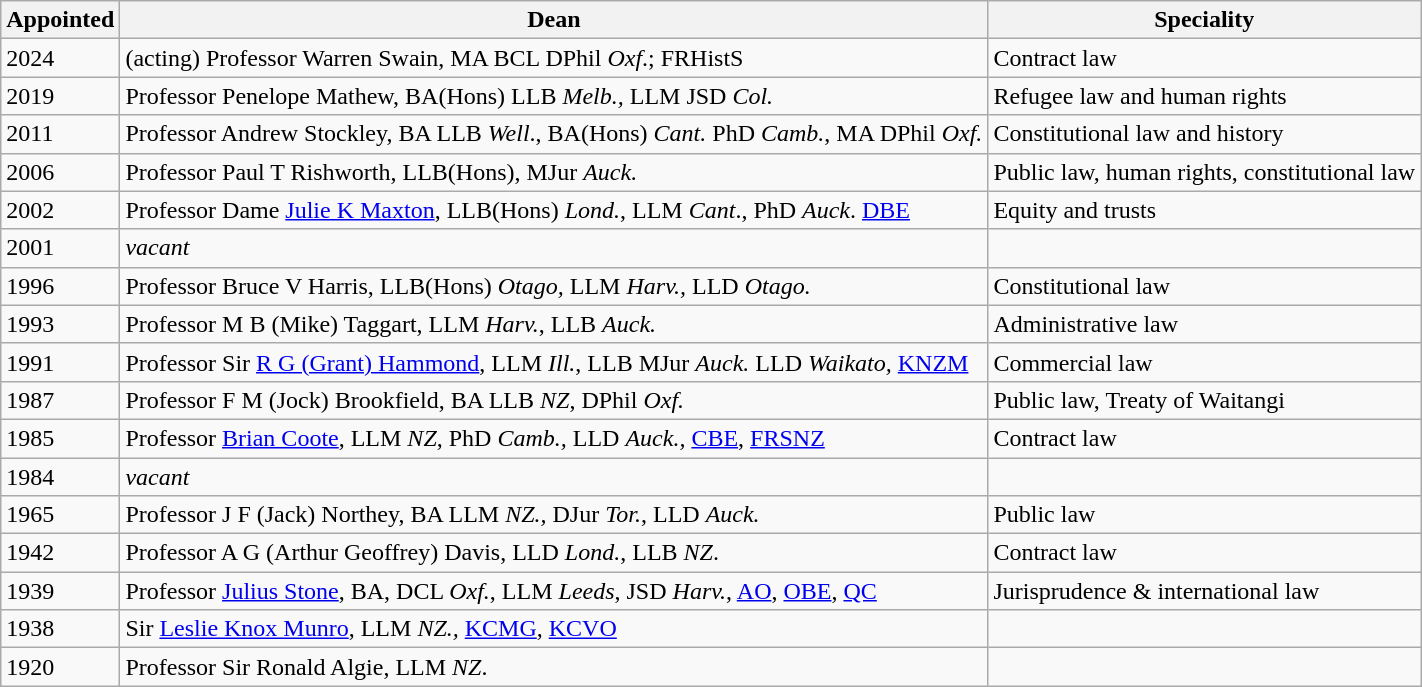<table class="wikitable">
<tr>
<th>Appointed</th>
<th>Dean</th>
<th>Speciality</th>
</tr>
<tr>
<td>2024</td>
<td>(acting) Professor Warren Swain, MA BCL DPhil <em>Oxf</em>.; FRHistS </td>
<td>Contract law</td>
</tr>
<tr>
<td>2019</td>
<td>Professor Penelope Mathew, BA(Hons) LLB <em>Melb.,</em> LLM JSD <em>Col.</em> </td>
<td>Refugee law and human rights</td>
</tr>
<tr>
<td>2011</td>
<td>Professor Andrew Stockley, BA LLB <em>Well</em>., BA(Hons) <em>Cant.</em> PhD <em>Camb.</em>, MA DPhil <em>Oxf.</em> </td>
<td>Constitutional law and history</td>
</tr>
<tr>
<td>2006</td>
<td>Professor Paul T Rishworth, LLB(Hons), MJur <em>Auck.</em> </td>
<td>Public law, human rights, constitutional law</td>
</tr>
<tr>
<td>2002</td>
<td>Professor Dame <a href='#'>Julie K Maxton</a>, LLB(Hons) <em>Lond.</em>, LLM <em>Cant</em>., PhD <em>Auck</em>. <a href='#'>DBE</a></td>
<td>Equity and trusts</td>
</tr>
<tr>
<td>2001</td>
<td><em>vacant</em></td>
<td></td>
</tr>
<tr>
<td>1996</td>
<td>Professor Bruce V Harris, LLB(Hons) <em>Otago,</em> LLM <em>Harv.,</em> LLD <em>Otago.</em></td>
<td>Constitutional law</td>
</tr>
<tr>
<td>1993</td>
<td>Professor M B (Mike) Taggart, LLM <em>Harv.</em>, LLB <em>Auck.</em> </td>
<td>Administrative law</td>
</tr>
<tr>
<td>1991</td>
<td>Professor Sir <a href='#'>R G (Grant) Hammond</a>, LLM <em>Ill.</em>, LLB MJur <em>Auck.</em> LLD <em>Waikato,</em> <a href='#'>KNZM</a></td>
<td>Commercial law</td>
</tr>
<tr>
<td>1987</td>
<td>Professor F M (Jock) Brookfield, BA LLB <em>NZ</em>, DPhil <em>Oxf.</em> </td>
<td>Public law, Treaty of Waitangi</td>
</tr>
<tr>
<td>1985</td>
<td>Professor <a href='#'>Brian Coote</a>, LLM <em>NZ</em>, PhD <em>Camb.,</em> LLD <em>Auck.,</em> <a href='#'>CBE</a>, <a href='#'>FRSNZ</a></td>
<td>Contract law</td>
</tr>
<tr>
<td>1984</td>
<td><em>vacant</em></td>
<td></td>
</tr>
<tr>
<td>1965</td>
<td>Professor J F (Jack) Northey, BA LLM <em>NZ.,</em> DJur <em>Tor.</em>, LLD <em>Auck.</em> </td>
<td>Public law</td>
</tr>
<tr>
<td>1942</td>
<td>Professor A G (Arthur Geoffrey) Davis, LLD <em>Lond.</em>, LLB <em>NZ</em>.</td>
<td>Contract law</td>
</tr>
<tr>
<td>1939</td>
<td>Professor <a href='#'>Julius Stone</a>, BA, DCL <em>Oxf.</em>, LLM <em>Leeds</em>, JSD <em>Harv.</em>, <a href='#'>AO</a>, <a href='#'>OBE</a>, <a href='#'>QC</a></td>
<td>Jurisprudence & international law</td>
</tr>
<tr>
<td>1938</td>
<td>Sir <a href='#'>Leslie Knox Munro</a>, LLM <em>NZ.,</em> <a href='#'>KCMG</a>, <a href='#'>KCVO</a></td>
<td></td>
</tr>
<tr>
<td>1920</td>
<td>Professor Sir Ronald Algie, LLM <em>NZ</em>.</td>
<td></td>
</tr>
</table>
